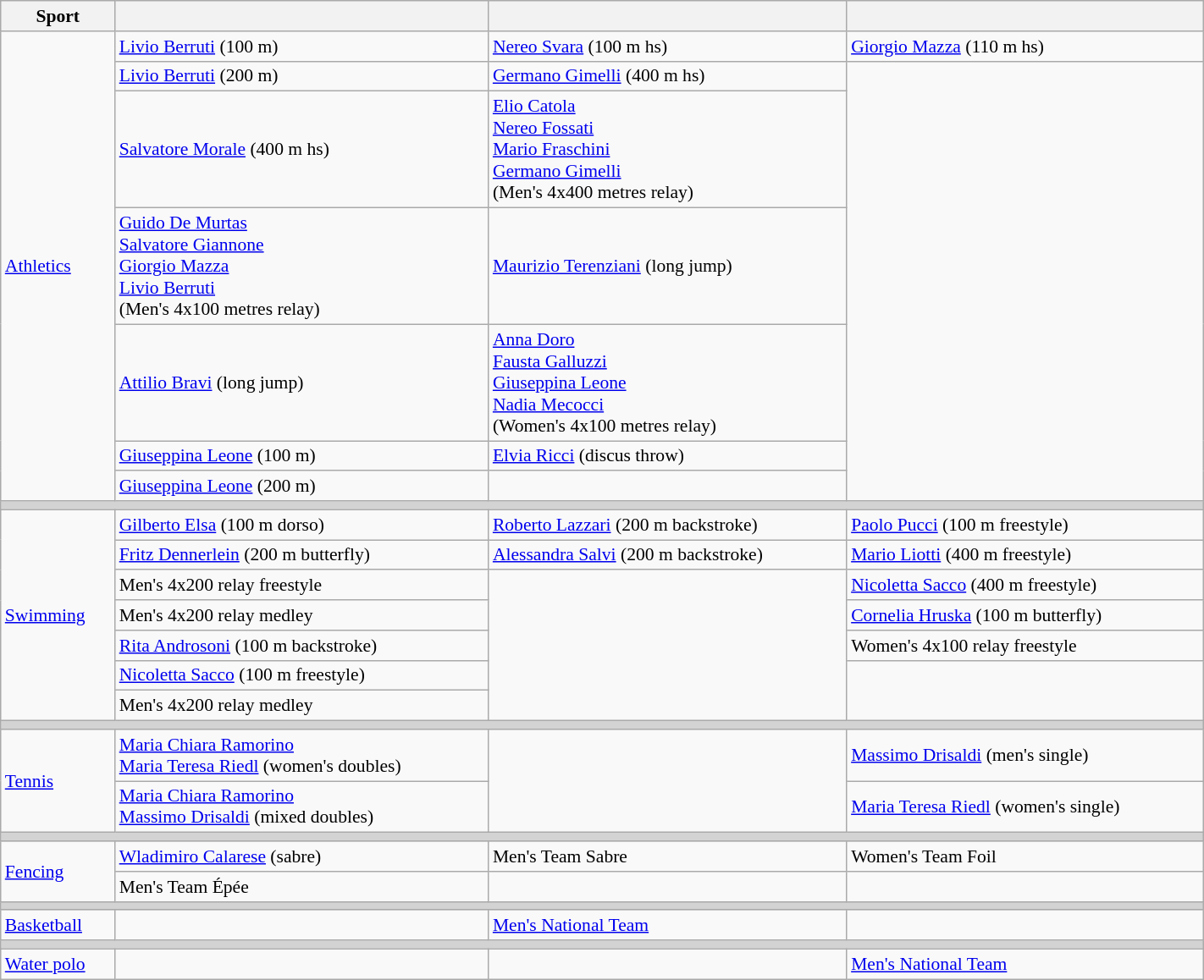<table class="wikitable" width=75% style="font-size:90%; text-align:left;">
<tr>
<th>Sport</th>
<th></th>
<th></th>
<th></th>
</tr>
<tr>
<td rowspan=7> <a href='#'>Athletics</a></td>
<td><a href='#'>Livio Berruti</a> (100 m)</td>
<td><a href='#'>Nereo Svara</a> (100 m hs)</td>
<td><a href='#'>Giorgio Mazza</a> (110 m hs)</td>
</tr>
<tr>
<td><a href='#'>Livio Berruti</a> (200 m)</td>
<td><a href='#'>Germano Gimelli</a> (400 m hs)</td>
<td rowspan=6></td>
</tr>
<tr>
<td><a href='#'>Salvatore Morale</a> (400 m hs)</td>
<td><a href='#'>Elio Catola</a><br><a href='#'>Nereo Fossati</a><br><a href='#'>Mario Fraschini</a><br><a href='#'>Germano Gimelli</a><br>(Men's 4x400 metres relay)</td>
</tr>
<tr>
<td><a href='#'>Guido De Murtas</a><br><a href='#'>Salvatore Giannone</a><br><a href='#'>Giorgio Mazza</a><br><a href='#'>Livio Berruti</a><br>(Men's 4x100 metres relay)</td>
<td><a href='#'>Maurizio Terenziani</a> (long jump)</td>
</tr>
<tr>
<td><a href='#'>Attilio Bravi</a> (long jump)</td>
<td><a href='#'>Anna Doro</a><br><a href='#'>Fausta Galluzzi</a><br><a href='#'>Giuseppina Leone</a><br><a href='#'>Nadia Mecocci</a><br>(Women's 4x100 metres relay)</td>
</tr>
<tr>
<td><a href='#'>Giuseppina Leone</a> (100 m)</td>
<td><a href='#'>Elvia Ricci</a> (discus throw)</td>
</tr>
<tr>
<td><a href='#'>Giuseppina Leone</a> (200 m)</td>
<td></td>
</tr>
<tr bgcolor=lightgrey>
<td colspan=4></td>
</tr>
<tr>
<td rowspan=7> <a href='#'>Swimming</a></td>
<td><a href='#'>Gilberto Elsa</a> (100 m dorso)</td>
<td><a href='#'>Roberto Lazzari</a> (200 m backstroke)</td>
<td><a href='#'>Paolo Pucci</a> (100 m freestyle)</td>
</tr>
<tr>
<td><a href='#'>Fritz Dennerlein</a> (200 m butterfly)</td>
<td><a href='#'>Alessandra Salvi</a> (200 m backstroke)</td>
<td><a href='#'>Mario Liotti</a> (400 m freestyle)</td>
</tr>
<tr>
<td>Men's 4x200 relay freestyle</td>
<td rowspan=5></td>
<td><a href='#'>Nicoletta Sacco</a> (400 m freestyle)</td>
</tr>
<tr>
<td>Men's 4x200 relay medley</td>
<td><a href='#'>Cornelia Hruska</a> (100 m butterfly)</td>
</tr>
<tr>
<td><a href='#'>Rita Androsoni</a> (100 m backstroke)</td>
<td>Women's 4x100 relay freestyle</td>
</tr>
<tr>
<td><a href='#'>Nicoletta Sacco</a> (100 m freestyle)</td>
<td rowspan=2></td>
</tr>
<tr>
<td>Men's 4x200 relay medley</td>
</tr>
<tr bgcolor=lightgrey>
<td colspan=4></td>
</tr>
<tr>
<td rowspan=2> <a href='#'>Tennis</a></td>
<td><a href='#'>Maria Chiara Ramorino</a><br><a href='#'>Maria Teresa Riedl</a> (women's doubles)</td>
<td rowspan=2></td>
<td><a href='#'>Massimo Drisaldi</a> (men's single)</td>
</tr>
<tr>
<td><a href='#'>Maria Chiara Ramorino</a><br><a href='#'>Massimo Drisaldi</a> (mixed doubles)</td>
<td><a href='#'>Maria Teresa Riedl</a> (women's single)</td>
</tr>
<tr bgcolor=lightgrey>
<td colspan=4></td>
</tr>
<tr>
<td rowspan=2 align=left> <a href='#'>Fencing</a></td>
<td><a href='#'>Wladimiro Calarese</a> (sabre)</td>
<td>Men's Team Sabre</td>
<td>Women's Team Foil</td>
</tr>
<tr>
<td>Men's Team Épée</td>
<td></td>
<td></td>
</tr>
<tr bgcolor=lightgrey>
<td colspan=4></td>
</tr>
<tr>
<td> <a href='#'>Basketball</a></td>
<td></td>
<td><a href='#'>Men's National Team</a></td>
<td></td>
</tr>
<tr bgcolor=lightgrey>
<td colspan=4></td>
</tr>
<tr>
<td> <a href='#'>Water polo</a></td>
<td></td>
<td></td>
<td><a href='#'>Men's National Team</a></td>
</tr>
</table>
